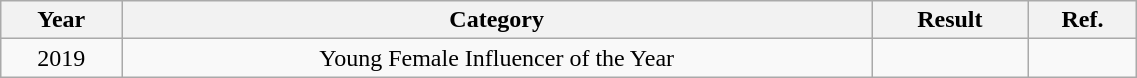<table class="wikitable sortable"  style="text-align:center; width:60%;">
<tr>
<th>Year</th>
<th>Category</th>
<th>Result</th>
<th>Ref.</th>
</tr>
<tr>
<td>2019</td>
<td>Young Female Influencer of the Year</td>
<td></td>
<td></td>
</tr>
</table>
